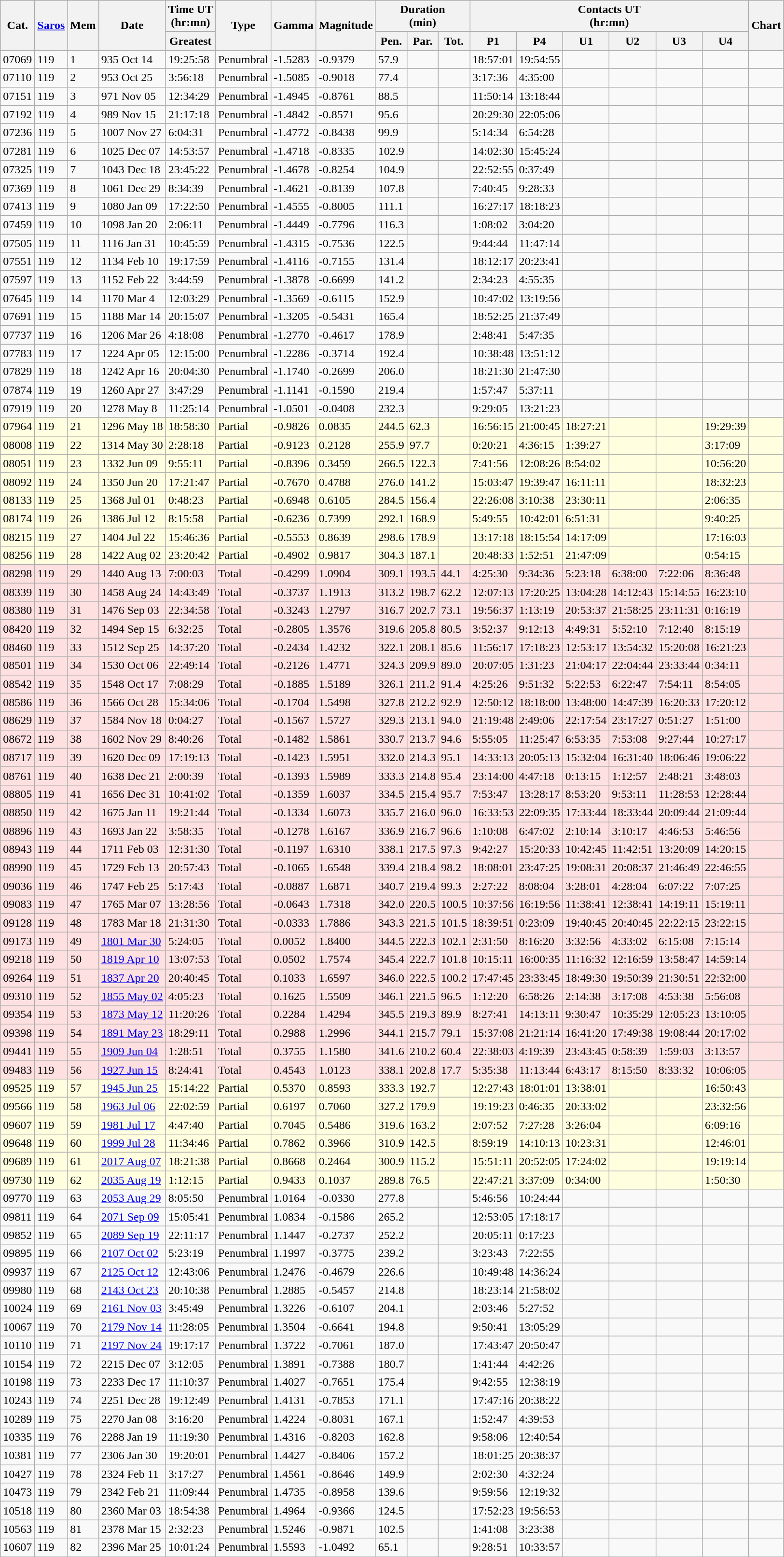<table class=wikitable>
<tr>
<th rowspan=2>Cat.</th>
<th rowspan=2><a href='#'>Saros</a></th>
<th rowspan=2>Mem</th>
<th rowspan=2>Date</th>
<th>Time UT<br>(hr:mn)</th>
<th rowspan=2>Type</th>
<th rowspan=2>Gamma</th>
<th rowspan=2>Magnitude</th>
<th colspan=3>Duration<br>(min)</th>
<th colspan=6>Contacts UT<br>(hr:mn)</th>
<th rowspan=2>Chart</th>
</tr>
<tr>
<th>Greatest</th>
<th>Pen.</th>
<th>Par.</th>
<th>Tot.</th>
<th>P1</th>
<th>P4</th>
<th>U1</th>
<th>U2</th>
<th>U3</th>
<th>U4</th>
</tr>
<tr>
<td>07069</td>
<td>119</td>
<td>1</td>
<td>935 Oct 14</td>
<td>19:25:58</td>
<td>Penumbral</td>
<td>-1.5283</td>
<td>-0.9379</td>
<td>57.9</td>
<td></td>
<td></td>
<td>18:57:01</td>
<td>19:54:55</td>
<td></td>
<td></td>
<td></td>
<td></td>
<td></td>
</tr>
<tr>
<td>07110</td>
<td>119</td>
<td>2</td>
<td>953 Oct 25</td>
<td>3:56:18</td>
<td>Penumbral</td>
<td>-1.5085</td>
<td>-0.9018</td>
<td>77.4</td>
<td></td>
<td></td>
<td>3:17:36</td>
<td>4:35:00</td>
<td></td>
<td></td>
<td></td>
<td></td>
<td></td>
</tr>
<tr>
<td>07151</td>
<td>119</td>
<td>3</td>
<td>971 Nov 05</td>
<td>12:34:29</td>
<td>Penumbral</td>
<td>-1.4945</td>
<td>-0.8761</td>
<td>88.5</td>
<td></td>
<td></td>
<td>11:50:14</td>
<td>13:18:44</td>
<td></td>
<td></td>
<td></td>
<td></td>
<td></td>
</tr>
<tr>
<td>07192</td>
<td>119</td>
<td>4</td>
<td>989 Nov 15</td>
<td>21:17:18</td>
<td>Penumbral</td>
<td>-1.4842</td>
<td>-0.8571</td>
<td>95.6</td>
<td></td>
<td></td>
<td>20:29:30</td>
<td>22:05:06</td>
<td></td>
<td></td>
<td></td>
<td></td>
<td></td>
</tr>
<tr>
<td>07236</td>
<td>119</td>
<td>5</td>
<td>1007 Nov 27</td>
<td>6:04:31</td>
<td>Penumbral</td>
<td>-1.4772</td>
<td>-0.8438</td>
<td>99.9</td>
<td></td>
<td></td>
<td>5:14:34</td>
<td>6:54:28</td>
<td></td>
<td></td>
<td></td>
<td></td>
<td></td>
</tr>
<tr>
<td>07281</td>
<td>119</td>
<td>6</td>
<td>1025 Dec 07</td>
<td>14:53:57</td>
<td>Penumbral</td>
<td>-1.4718</td>
<td>-0.8335</td>
<td>102.9</td>
<td></td>
<td></td>
<td>14:02:30</td>
<td>15:45:24</td>
<td></td>
<td></td>
<td></td>
<td></td>
<td></td>
</tr>
<tr>
<td>07325</td>
<td>119</td>
<td>7</td>
<td>1043 Dec 18</td>
<td>23:45:22</td>
<td>Penumbral</td>
<td>-1.4678</td>
<td>-0.8254</td>
<td>104.9</td>
<td></td>
<td></td>
<td>22:52:55</td>
<td>0:37:49</td>
<td></td>
<td></td>
<td></td>
<td></td>
<td></td>
</tr>
<tr>
<td>07369</td>
<td>119</td>
<td>8</td>
<td>1061 Dec 29</td>
<td>8:34:39</td>
<td>Penumbral</td>
<td>-1.4621</td>
<td>-0.8139</td>
<td>107.8</td>
<td></td>
<td></td>
<td>7:40:45</td>
<td>9:28:33</td>
<td></td>
<td></td>
<td></td>
<td></td>
<td></td>
</tr>
<tr>
<td>07413</td>
<td>119</td>
<td>9</td>
<td>1080 Jan 09</td>
<td>17:22:50</td>
<td>Penumbral</td>
<td>-1.4555</td>
<td>-0.8005</td>
<td>111.1</td>
<td></td>
<td></td>
<td>16:27:17</td>
<td>18:18:23</td>
<td></td>
<td></td>
<td></td>
<td></td>
<td></td>
</tr>
<tr>
<td>07459</td>
<td>119</td>
<td>10</td>
<td>1098 Jan 20</td>
<td>2:06:11</td>
<td>Penumbral</td>
<td>-1.4449</td>
<td>-0.7796</td>
<td>116.3</td>
<td></td>
<td></td>
<td>1:08:02</td>
<td>3:04:20</td>
<td></td>
<td></td>
<td></td>
<td></td>
<td></td>
</tr>
<tr>
<td>07505</td>
<td>119</td>
<td>11</td>
<td>1116 Jan 31</td>
<td>10:45:59</td>
<td>Penumbral</td>
<td>-1.4315</td>
<td>-0.7536</td>
<td>122.5</td>
<td></td>
<td></td>
<td>9:44:44</td>
<td>11:47:14</td>
<td></td>
<td></td>
<td></td>
<td></td>
<td></td>
</tr>
<tr>
<td>07551</td>
<td>119</td>
<td>12</td>
<td>1134 Feb 10</td>
<td>19:17:59</td>
<td>Penumbral</td>
<td>-1.4116</td>
<td>-0.7155</td>
<td>131.4</td>
<td></td>
<td></td>
<td>18:12:17</td>
<td>20:23:41</td>
<td></td>
<td></td>
<td></td>
<td></td>
<td></td>
</tr>
<tr>
<td>07597</td>
<td>119</td>
<td>13</td>
<td>1152 Feb 22</td>
<td>3:44:59</td>
<td>Penumbral</td>
<td>-1.3878</td>
<td>-0.6699</td>
<td>141.2</td>
<td></td>
<td></td>
<td>2:34:23</td>
<td>4:55:35</td>
<td></td>
<td></td>
<td></td>
<td></td>
<td></td>
</tr>
<tr>
<td>07645</td>
<td>119</td>
<td>14</td>
<td>1170 Mar 4</td>
<td>12:03:29</td>
<td>Penumbral</td>
<td>-1.3569</td>
<td>-0.6115</td>
<td>152.9</td>
<td></td>
<td></td>
<td>10:47:02</td>
<td>13:19:56</td>
<td></td>
<td></td>
<td></td>
<td></td>
<td></td>
</tr>
<tr>
<td>07691</td>
<td>119</td>
<td>15</td>
<td>1188 Mar 14</td>
<td>20:15:07</td>
<td>Penumbral</td>
<td>-1.3205</td>
<td>-0.5431</td>
<td>165.4</td>
<td></td>
<td></td>
<td>18:52:25</td>
<td>21:37:49</td>
<td></td>
<td></td>
<td></td>
<td></td>
<td></td>
</tr>
<tr>
<td>07737</td>
<td>119</td>
<td>16</td>
<td>1206 Mar 26</td>
<td>4:18:08</td>
<td>Penumbral</td>
<td>-1.2770</td>
<td>-0.4617</td>
<td>178.9</td>
<td></td>
<td></td>
<td>2:48:41</td>
<td>5:47:35</td>
<td></td>
<td></td>
<td></td>
<td></td>
<td></td>
</tr>
<tr>
<td>07783</td>
<td>119</td>
<td>17</td>
<td>1224 Apr 05</td>
<td>12:15:00</td>
<td>Penumbral</td>
<td>-1.2286</td>
<td>-0.3714</td>
<td>192.4</td>
<td></td>
<td></td>
<td>10:38:48</td>
<td>13:51:12</td>
<td></td>
<td></td>
<td></td>
<td></td>
<td></td>
</tr>
<tr>
<td>07829</td>
<td>119</td>
<td>18</td>
<td>1242 Apr 16</td>
<td>20:04:30</td>
<td>Penumbral</td>
<td>-1.1740</td>
<td>-0.2699</td>
<td>206.0</td>
<td></td>
<td></td>
<td>18:21:30</td>
<td>21:47:30</td>
<td></td>
<td></td>
<td></td>
<td></td>
<td></td>
</tr>
<tr>
<td>07874</td>
<td>119</td>
<td>19</td>
<td>1260 Apr 27</td>
<td>3:47:29</td>
<td>Penumbral</td>
<td>-1.1141</td>
<td>-0.1590</td>
<td>219.4</td>
<td></td>
<td></td>
<td>1:57:47</td>
<td>5:37:11</td>
<td></td>
<td></td>
<td></td>
<td></td>
<td></td>
</tr>
<tr>
<td>07919</td>
<td>119</td>
<td>20</td>
<td>1278 May 8</td>
<td>11:25:14</td>
<td>Penumbral</td>
<td>-1.0501</td>
<td>-0.0408</td>
<td>232.3</td>
<td></td>
<td></td>
<td>9:29:05</td>
<td>13:21:23</td>
<td></td>
<td></td>
<td></td>
<td></td>
<td></td>
</tr>
<tr bgcolor=#ffffe0>
<td>07964</td>
<td>119</td>
<td>21</td>
<td>1296 May 18</td>
<td>18:58:30</td>
<td>Partial</td>
<td>-0.9826</td>
<td>0.0835</td>
<td>244.5</td>
<td>62.3</td>
<td></td>
<td>16:56:15</td>
<td>21:00:45</td>
<td>18:27:21</td>
<td></td>
<td></td>
<td>19:29:39</td>
<td></td>
</tr>
<tr bgcolor=#ffffe0>
<td>08008</td>
<td>119</td>
<td>22</td>
<td>1314 May 30</td>
<td>2:28:18</td>
<td>Partial</td>
<td>-0.9123</td>
<td>0.2128</td>
<td>255.9</td>
<td>97.7</td>
<td></td>
<td>0:20:21</td>
<td>4:36:15</td>
<td>1:39:27</td>
<td></td>
<td></td>
<td>3:17:09</td>
<td></td>
</tr>
<tr bgcolor=#ffffe0>
<td>08051</td>
<td>119</td>
<td>23</td>
<td>1332 Jun 09</td>
<td>9:55:11</td>
<td>Partial</td>
<td>-0.8396</td>
<td>0.3459</td>
<td>266.5</td>
<td>122.3</td>
<td></td>
<td>7:41:56</td>
<td>12:08:26</td>
<td>8:54:02</td>
<td></td>
<td></td>
<td>10:56:20</td>
<td></td>
</tr>
<tr bgcolor=#ffffe0>
<td>08092</td>
<td>119</td>
<td>24</td>
<td>1350 Jun 20</td>
<td>17:21:47</td>
<td>Partial</td>
<td>-0.7670</td>
<td>0.4788</td>
<td>276.0</td>
<td>141.2</td>
<td></td>
<td>15:03:47</td>
<td>19:39:47</td>
<td>16:11:11</td>
<td></td>
<td></td>
<td>18:32:23</td>
<td></td>
</tr>
<tr bgcolor=#ffffe0>
<td>08133</td>
<td>119</td>
<td>25</td>
<td>1368 Jul 01</td>
<td>0:48:23</td>
<td>Partial</td>
<td>-0.6948</td>
<td>0.6105</td>
<td>284.5</td>
<td>156.4</td>
<td></td>
<td>22:26:08</td>
<td>3:10:38</td>
<td>23:30:11</td>
<td></td>
<td></td>
<td>2:06:35</td>
<td></td>
</tr>
<tr bgcolor=#ffffe0>
<td>08174</td>
<td>119</td>
<td>26</td>
<td>1386 Jul 12</td>
<td>8:15:58</td>
<td>Partial</td>
<td>-0.6236</td>
<td>0.7399</td>
<td>292.1</td>
<td>168.9</td>
<td></td>
<td>5:49:55</td>
<td>10:42:01</td>
<td>6:51:31</td>
<td></td>
<td></td>
<td>9:40:25</td>
<td></td>
</tr>
<tr bgcolor=#ffffe0>
<td>08215</td>
<td>119</td>
<td>27</td>
<td>1404 Jul 22</td>
<td>15:46:36</td>
<td>Partial</td>
<td>-0.5553</td>
<td>0.8639</td>
<td>298.6</td>
<td>178.9</td>
<td></td>
<td>13:17:18</td>
<td>18:15:54</td>
<td>14:17:09</td>
<td></td>
<td></td>
<td>17:16:03</td>
<td></td>
</tr>
<tr bgcolor=#ffffe0>
<td>08256</td>
<td>119</td>
<td>28</td>
<td>1422 Aug 02</td>
<td>23:20:42</td>
<td>Partial</td>
<td>-0.4902</td>
<td>0.9817</td>
<td>304.3</td>
<td>187.1</td>
<td></td>
<td>20:48:33</td>
<td>1:52:51</td>
<td>21:47:09</td>
<td></td>
<td></td>
<td>0:54:15</td>
<td></td>
</tr>
<tr bgcolor=#ffe0e0>
<td>08298</td>
<td>119</td>
<td>29</td>
<td>1440 Aug 13</td>
<td>7:00:03</td>
<td>Total</td>
<td>-0.4299</td>
<td>1.0904</td>
<td>309.1</td>
<td>193.5</td>
<td>44.1</td>
<td>4:25:30</td>
<td>9:34:36</td>
<td>5:23:18</td>
<td>6:38:00</td>
<td>7:22:06</td>
<td>8:36:48</td>
<td></td>
</tr>
<tr bgcolor=#ffe0e0>
<td>08339</td>
<td>119</td>
<td>30</td>
<td>1458 Aug 24</td>
<td>14:43:49</td>
<td>Total</td>
<td>-0.3737</td>
<td>1.1913</td>
<td>313.2</td>
<td>198.7</td>
<td>62.2</td>
<td>12:07:13</td>
<td>17:20:25</td>
<td>13:04:28</td>
<td>14:12:43</td>
<td>15:14:55</td>
<td>16:23:10</td>
<td></td>
</tr>
<tr bgcolor=#ffe0e0>
<td>08380</td>
<td>119</td>
<td>31</td>
<td>1476 Sep 03</td>
<td>22:34:58</td>
<td>Total</td>
<td>-0.3243</td>
<td>1.2797</td>
<td>316.7</td>
<td>202.7</td>
<td>73.1</td>
<td>19:56:37</td>
<td>1:13:19</td>
<td>20:53:37</td>
<td>21:58:25</td>
<td>23:11:31</td>
<td>0:16:19</td>
<td></td>
</tr>
<tr bgcolor=#ffe0e0>
<td>08420</td>
<td>119</td>
<td>32</td>
<td>1494 Sep 15</td>
<td>6:32:25</td>
<td>Total</td>
<td>-0.2805</td>
<td>1.3576</td>
<td>319.6</td>
<td>205.8</td>
<td>80.5</td>
<td>3:52:37</td>
<td>9:12:13</td>
<td>4:49:31</td>
<td>5:52:10</td>
<td>7:12:40</td>
<td>8:15:19</td>
<td></td>
</tr>
<tr bgcolor=#ffe0e0>
<td>08460</td>
<td>119</td>
<td>33</td>
<td>1512 Sep 25</td>
<td>14:37:20</td>
<td>Total</td>
<td>-0.2434</td>
<td>1.4232</td>
<td>322.1</td>
<td>208.1</td>
<td>85.6</td>
<td>11:56:17</td>
<td>17:18:23</td>
<td>12:53:17</td>
<td>13:54:32</td>
<td>15:20:08</td>
<td>16:21:23</td>
<td></td>
</tr>
<tr bgcolor=#ffe0e0>
<td>08501</td>
<td>119</td>
<td>34</td>
<td>1530 Oct 06</td>
<td>22:49:14</td>
<td>Total</td>
<td>-0.2126</td>
<td>1.4771</td>
<td>324.3</td>
<td>209.9</td>
<td>89.0</td>
<td>20:07:05</td>
<td>1:31:23</td>
<td>21:04:17</td>
<td>22:04:44</td>
<td>23:33:44</td>
<td>0:34:11</td>
<td></td>
</tr>
<tr bgcolor=#ffe0e0>
<td>08542</td>
<td>119</td>
<td>35</td>
<td>1548 Oct 17</td>
<td>7:08:29</td>
<td>Total</td>
<td>-0.1885</td>
<td>1.5189</td>
<td>326.1</td>
<td>211.2</td>
<td>91.4</td>
<td>4:25:26</td>
<td>9:51:32</td>
<td>5:22:53</td>
<td>6:22:47</td>
<td>7:54:11</td>
<td>8:54:05</td>
<td></td>
</tr>
<tr bgcolor=#ffe0e0>
<td>08586</td>
<td>119</td>
<td>36</td>
<td>1566 Oct 28</td>
<td>15:34:06</td>
<td>Total</td>
<td>-0.1704</td>
<td>1.5498</td>
<td>327.8</td>
<td>212.2</td>
<td>92.9</td>
<td>12:50:12</td>
<td>18:18:00</td>
<td>13:48:00</td>
<td>14:47:39</td>
<td>16:20:33</td>
<td>17:20:12</td>
<td></td>
</tr>
<tr bgcolor=#ffe0e0>
<td>08629</td>
<td>119</td>
<td>37</td>
<td>1584 Nov 18</td>
<td>0:04:27</td>
<td>Total</td>
<td>-0.1567</td>
<td>1.5727</td>
<td>329.3</td>
<td>213.1</td>
<td>94.0</td>
<td>21:19:48</td>
<td>2:49:06</td>
<td>22:17:54</td>
<td>23:17:27</td>
<td>0:51:27</td>
<td>1:51:00</td>
<td></td>
</tr>
<tr bgcolor=#ffe0e0>
<td>08672</td>
<td>119</td>
<td>38</td>
<td>1602 Nov 29</td>
<td>8:40:26</td>
<td>Total</td>
<td>-0.1482</td>
<td>1.5861</td>
<td>330.7</td>
<td>213.7</td>
<td>94.6</td>
<td>5:55:05</td>
<td>11:25:47</td>
<td>6:53:35</td>
<td>7:53:08</td>
<td>9:27:44</td>
<td>10:27:17</td>
<td></td>
</tr>
<tr bgcolor=#ffe0e0>
<td>08717</td>
<td>119</td>
<td>39</td>
<td>1620 Dec 09</td>
<td>17:19:13</td>
<td>Total</td>
<td>-0.1423</td>
<td>1.5951</td>
<td>332.0</td>
<td>214.3</td>
<td>95.1</td>
<td>14:33:13</td>
<td>20:05:13</td>
<td>15:32:04</td>
<td>16:31:40</td>
<td>18:06:46</td>
<td>19:06:22</td>
<td></td>
</tr>
<tr bgcolor=#ffe0e0>
<td>08761</td>
<td>119</td>
<td>40</td>
<td>1638 Dec 21</td>
<td>2:00:39</td>
<td>Total</td>
<td>-0.1393</td>
<td>1.5989</td>
<td>333.3</td>
<td>214.8</td>
<td>95.4</td>
<td>23:14:00</td>
<td>4:47:18</td>
<td>0:13:15</td>
<td>1:12:57</td>
<td>2:48:21</td>
<td>3:48:03</td>
<td></td>
</tr>
<tr bgcolor=#ffe0e0>
<td>08805</td>
<td>119</td>
<td>41</td>
<td>1656 Dec 31</td>
<td>10:41:02</td>
<td>Total</td>
<td>-0.1359</td>
<td>1.6037</td>
<td>334.5</td>
<td>215.4</td>
<td>95.7</td>
<td>7:53:47</td>
<td>13:28:17</td>
<td>8:53:20</td>
<td>9:53:11</td>
<td>11:28:53</td>
<td>12:28:44</td>
<td></td>
</tr>
<tr bgcolor=#ffe0e0>
<td>08850</td>
<td>119</td>
<td>42</td>
<td>1675 Jan 11</td>
<td>19:21:44</td>
<td>Total</td>
<td>-0.1334</td>
<td>1.6073</td>
<td>335.7</td>
<td>216.0</td>
<td>96.0</td>
<td>16:33:53</td>
<td>22:09:35</td>
<td>17:33:44</td>
<td>18:33:44</td>
<td>20:09:44</td>
<td>21:09:44</td>
<td></td>
</tr>
<tr bgcolor=#ffe0e0>
<td>08896</td>
<td>119</td>
<td>43</td>
<td>1693 Jan 22</td>
<td>3:58:35</td>
<td>Total</td>
<td>-0.1278</td>
<td>1.6167</td>
<td>336.9</td>
<td>216.7</td>
<td>96.6</td>
<td>1:10:08</td>
<td>6:47:02</td>
<td>2:10:14</td>
<td>3:10:17</td>
<td>4:46:53</td>
<td>5:46:56</td>
<td></td>
</tr>
<tr bgcolor=#ffe0e0>
<td>08943</td>
<td>119</td>
<td>44</td>
<td>1711 Feb 03</td>
<td>12:31:30</td>
<td>Total</td>
<td>-0.1197</td>
<td>1.6310</td>
<td>338.1</td>
<td>217.5</td>
<td>97.3</td>
<td>9:42:27</td>
<td>15:20:33</td>
<td>10:42:45</td>
<td>11:42:51</td>
<td>13:20:09</td>
<td>14:20:15</td>
<td></td>
</tr>
<tr bgcolor=#ffe0e0>
<td>08990</td>
<td>119</td>
<td>45</td>
<td>1729 Feb 13</td>
<td>20:57:43</td>
<td>Total</td>
<td>-0.1065</td>
<td>1.6548</td>
<td>339.4</td>
<td>218.4</td>
<td>98.2</td>
<td>18:08:01</td>
<td>23:47:25</td>
<td>19:08:31</td>
<td>20:08:37</td>
<td>21:46:49</td>
<td>22:46:55</td>
<td></td>
</tr>
<tr bgcolor=#ffe0e0>
<td>09036</td>
<td>119</td>
<td>46</td>
<td>1747 Feb 25</td>
<td>5:17:43</td>
<td>Total</td>
<td>-0.0887</td>
<td>1.6871</td>
<td>340.7</td>
<td>219.4</td>
<td>99.3</td>
<td>2:27:22</td>
<td>8:08:04</td>
<td>3:28:01</td>
<td>4:28:04</td>
<td>6:07:22</td>
<td>7:07:25</td>
<td></td>
</tr>
<tr bgcolor=#ffe0e0>
<td>09083</td>
<td>119</td>
<td>47</td>
<td>1765 Mar 07</td>
<td>13:28:56</td>
<td>Total</td>
<td>-0.0643</td>
<td>1.7318</td>
<td>342.0</td>
<td>220.5</td>
<td>100.5</td>
<td>10:37:56</td>
<td>16:19:56</td>
<td>11:38:41</td>
<td>12:38:41</td>
<td>14:19:11</td>
<td>15:19:11</td>
<td></td>
</tr>
<tr bgcolor=#ffe0e0>
<td>09128</td>
<td>119</td>
<td>48</td>
<td>1783 Mar 18</td>
<td>21:31:30</td>
<td>Total</td>
<td>-0.0333</td>
<td>1.7886</td>
<td>343.3</td>
<td>221.5</td>
<td>101.5</td>
<td>18:39:51</td>
<td>0:23:09</td>
<td>19:40:45</td>
<td>20:40:45</td>
<td>22:22:15</td>
<td>23:22:15</td>
<td></td>
</tr>
<tr bgcolor=#ffe0e0>
<td>09173</td>
<td>119</td>
<td>49</td>
<td><a href='#'>1801 Mar 30</a></td>
<td>5:24:05</td>
<td>Total</td>
<td>0.0052</td>
<td>1.8400</td>
<td>344.5</td>
<td>222.3</td>
<td>102.1</td>
<td>2:31:50</td>
<td>8:16:20</td>
<td>3:32:56</td>
<td>4:33:02</td>
<td>6:15:08</td>
<td>7:15:14</td>
<td></td>
</tr>
<tr bgcolor=#ffe0e0>
<td>09218</td>
<td>119</td>
<td>50</td>
<td><a href='#'>1819 Apr 10</a></td>
<td>13:07:53</td>
<td>Total</td>
<td>0.0502</td>
<td>1.7574</td>
<td>345.4</td>
<td>222.7</td>
<td>101.8</td>
<td>10:15:11</td>
<td>16:00:35</td>
<td>11:16:32</td>
<td>12:16:59</td>
<td>13:58:47</td>
<td>14:59:14</td>
<td></td>
</tr>
<tr bgcolor=#ffe0e0>
<td>09264</td>
<td>119</td>
<td>51</td>
<td><a href='#'>1837 Apr 20</a></td>
<td>20:40:45</td>
<td>Total</td>
<td>0.1033</td>
<td>1.6597</td>
<td>346.0</td>
<td>222.5</td>
<td>100.2</td>
<td>17:47:45</td>
<td>23:33:45</td>
<td>18:49:30</td>
<td>19:50:39</td>
<td>21:30:51</td>
<td>22:32:00</td>
<td></td>
</tr>
<tr bgcolor=#ffe0e0>
<td>09310</td>
<td>119</td>
<td>52</td>
<td><a href='#'>1855 May 02</a></td>
<td>4:05:23</td>
<td>Total</td>
<td>0.1625</td>
<td>1.5509</td>
<td>346.1</td>
<td>221.5</td>
<td>96.5</td>
<td>1:12:20</td>
<td>6:58:26</td>
<td>2:14:38</td>
<td>3:17:08</td>
<td>4:53:38</td>
<td>5:56:08</td>
<td></td>
</tr>
<tr bgcolor=#ffe0e0>
<td>09354</td>
<td>119</td>
<td>53</td>
<td><a href='#'>1873 May 12</a></td>
<td>11:20:26</td>
<td>Total</td>
<td>0.2284</td>
<td>1.4294</td>
<td>345.5</td>
<td>219.3</td>
<td>89.9</td>
<td>8:27:41</td>
<td>14:13:11</td>
<td>9:30:47</td>
<td>10:35:29</td>
<td>12:05:23</td>
<td>13:10:05</td>
<td></td>
</tr>
<tr bgcolor=#ffe0e0>
<td>09398</td>
<td>119</td>
<td>54</td>
<td><a href='#'>1891 May 23</a></td>
<td>18:29:11</td>
<td>Total</td>
<td>0.2988</td>
<td>1.2996</td>
<td>344.1</td>
<td>215.7</td>
<td>79.1</td>
<td>15:37:08</td>
<td>21:21:14</td>
<td>16:41:20</td>
<td>17:49:38</td>
<td>19:08:44</td>
<td>20:17:02</td>
<td></td>
</tr>
<tr bgcolor=#ffe0e0>
<td>09441</td>
<td>119</td>
<td>55</td>
<td><a href='#'>1909 Jun 04</a></td>
<td>1:28:51</td>
<td>Total</td>
<td>0.3755</td>
<td>1.1580</td>
<td>341.6</td>
<td>210.2</td>
<td>60.4</td>
<td>22:38:03</td>
<td>4:19:39</td>
<td>23:43:45</td>
<td>0:58:39</td>
<td>1:59:03</td>
<td>3:13:57</td>
<td></td>
</tr>
<tr bgcolor=#ffe0e0>
<td>09483</td>
<td>119</td>
<td>56</td>
<td><a href='#'>1927 Jun 15</a></td>
<td>8:24:41</td>
<td>Total</td>
<td>0.4543</td>
<td>1.0123</td>
<td>338.1</td>
<td>202.8</td>
<td>17.7</td>
<td>5:35:38</td>
<td>11:13:44</td>
<td>6:43:17</td>
<td>8:15:50</td>
<td>8:33:32</td>
<td>10:06:05</td>
<td></td>
</tr>
<tr bgcolor=#ffffe0>
<td>09525</td>
<td>119</td>
<td>57</td>
<td><a href='#'>1945 Jun 25</a></td>
<td>15:14:22</td>
<td>Partial</td>
<td>0.5370</td>
<td>0.8593</td>
<td>333.3</td>
<td>192.7</td>
<td></td>
<td>12:27:43</td>
<td>18:01:01</td>
<td>13:38:01</td>
<td></td>
<td></td>
<td>16:50:43</td>
<td></td>
</tr>
<tr bgcolor=#ffffe0>
<td>09566</td>
<td>119</td>
<td>58</td>
<td><a href='#'>1963 Jul 06</a></td>
<td>22:02:59</td>
<td>Partial</td>
<td>0.6197</td>
<td>0.7060</td>
<td>327.2</td>
<td>179.9</td>
<td></td>
<td>19:19:23</td>
<td>0:46:35</td>
<td>20:33:02</td>
<td></td>
<td></td>
<td>23:32:56</td>
<td></td>
</tr>
<tr bgcolor=#ffffe0>
<td>09607</td>
<td>119</td>
<td>59</td>
<td><a href='#'>1981 Jul 17</a></td>
<td>4:47:40</td>
<td>Partial</td>
<td>0.7045</td>
<td>0.5486</td>
<td>319.6</td>
<td>163.2</td>
<td></td>
<td>2:07:52</td>
<td>7:27:28</td>
<td>3:26:04</td>
<td></td>
<td></td>
<td>6:09:16</td>
<td></td>
</tr>
<tr bgcolor=#ffffe0>
<td>09648</td>
<td>119</td>
<td>60</td>
<td><a href='#'>1999 Jul 28</a></td>
<td>11:34:46</td>
<td>Partial</td>
<td>0.7862</td>
<td>0.3966</td>
<td>310.9</td>
<td>142.5</td>
<td></td>
<td>8:59:19</td>
<td>14:10:13</td>
<td>10:23:31</td>
<td></td>
<td></td>
<td>12:46:01</td>
<td></td>
</tr>
<tr bgcolor=#ffffe0>
<td>09689</td>
<td>119</td>
<td>61</td>
<td><a href='#'>2017 Aug 07</a></td>
<td>18:21:38</td>
<td>Partial</td>
<td>0.8668</td>
<td>0.2464</td>
<td>300.9</td>
<td>115.2</td>
<td></td>
<td>15:51:11</td>
<td>20:52:05</td>
<td>17:24:02</td>
<td></td>
<td></td>
<td>19:19:14</td>
<td></td>
</tr>
<tr bgcolor=#ffffe0>
<td>09730</td>
<td>119</td>
<td>62</td>
<td><a href='#'>2035 Aug 19</a></td>
<td>1:12:15</td>
<td>Partial</td>
<td>0.9433</td>
<td>0.1037</td>
<td>289.8</td>
<td>76.5</td>
<td></td>
<td>22:47:21</td>
<td>3:37:09</td>
<td>0:34:00</td>
<td></td>
<td></td>
<td>1:50:30</td>
<td></td>
</tr>
<tr>
<td>09770</td>
<td>119</td>
<td>63</td>
<td><a href='#'>2053 Aug 29</a></td>
<td>8:05:50</td>
<td>Penumbral</td>
<td>1.0164</td>
<td>-0.0330</td>
<td>277.8</td>
<td></td>
<td></td>
<td>5:46:56</td>
<td>10:24:44</td>
<td></td>
<td></td>
<td></td>
<td></td>
<td></td>
</tr>
<tr>
<td>09811</td>
<td>119</td>
<td>64</td>
<td><a href='#'>2071 Sep 09</a></td>
<td>15:05:41</td>
<td>Penumbral</td>
<td>1.0834</td>
<td>-0.1586</td>
<td>265.2</td>
<td></td>
<td></td>
<td>12:53:05</td>
<td>17:18:17</td>
<td></td>
<td></td>
<td></td>
<td></td>
<td></td>
</tr>
<tr>
<td>09852</td>
<td>119</td>
<td>65</td>
<td><a href='#'>2089 Sep 19</a></td>
<td>22:11:17</td>
<td>Penumbral</td>
<td>1.1447</td>
<td>-0.2737</td>
<td>252.2</td>
<td></td>
<td></td>
<td>20:05:11</td>
<td>0:17:23</td>
<td></td>
<td></td>
<td></td>
<td></td>
<td></td>
</tr>
<tr>
<td>09895</td>
<td>119</td>
<td>66</td>
<td><a href='#'>2107 Oct 02</a></td>
<td>5:23:19</td>
<td>Penumbral</td>
<td>1.1997</td>
<td>-0.3775</td>
<td>239.2</td>
<td></td>
<td></td>
<td>3:23:43</td>
<td>7:22:55</td>
<td></td>
<td></td>
<td></td>
<td></td>
<td></td>
</tr>
<tr>
<td>09937</td>
<td>119</td>
<td>67</td>
<td><a href='#'>2125 Oct 12</a></td>
<td>12:43:06</td>
<td>Penumbral</td>
<td>1.2476</td>
<td>-0.4679</td>
<td>226.6</td>
<td></td>
<td></td>
<td>10:49:48</td>
<td>14:36:24</td>
<td></td>
<td></td>
<td></td>
<td></td>
<td></td>
</tr>
<tr>
<td>09980</td>
<td>119</td>
<td>68</td>
<td><a href='#'>2143 Oct 23</a></td>
<td>20:10:38</td>
<td>Penumbral</td>
<td>1.2885</td>
<td>-0.5457</td>
<td>214.8</td>
<td></td>
<td></td>
<td>18:23:14</td>
<td>21:58:02</td>
<td></td>
<td></td>
<td></td>
<td></td>
<td></td>
</tr>
<tr>
<td>10024</td>
<td>119</td>
<td>69</td>
<td><a href='#'>2161 Nov 03</a></td>
<td>3:45:49</td>
<td>Penumbral</td>
<td>1.3226</td>
<td>-0.6107</td>
<td>204.1</td>
<td></td>
<td></td>
<td>2:03:46</td>
<td>5:27:52</td>
<td></td>
<td></td>
<td></td>
<td></td>
<td></td>
</tr>
<tr>
<td>10067</td>
<td>119</td>
<td>70</td>
<td><a href='#'>2179 Nov 14</a></td>
<td>11:28:05</td>
<td>Penumbral</td>
<td>1.3504</td>
<td>-0.6641</td>
<td>194.8</td>
<td></td>
<td></td>
<td>9:50:41</td>
<td>13:05:29</td>
<td></td>
<td></td>
<td></td>
<td></td>
<td></td>
</tr>
<tr>
<td>10110</td>
<td>119</td>
<td>71</td>
<td><a href='#'>2197 Nov 24</a></td>
<td>19:17:17</td>
<td>Penumbral</td>
<td>1.3722</td>
<td>-0.7061</td>
<td>187.0</td>
<td></td>
<td></td>
<td>17:43:47</td>
<td>20:50:47</td>
<td></td>
<td></td>
<td></td>
<td></td>
<td></td>
</tr>
<tr>
<td>10154</td>
<td>119</td>
<td>72</td>
<td>2215 Dec 07</td>
<td>3:12:05</td>
<td>Penumbral</td>
<td>1.3891</td>
<td>-0.7388</td>
<td>180.7</td>
<td></td>
<td></td>
<td>1:41:44</td>
<td>4:42:26</td>
<td></td>
<td></td>
<td></td>
<td></td>
<td></td>
</tr>
<tr>
<td>10198</td>
<td>119</td>
<td>73</td>
<td>2233 Dec 17</td>
<td>11:10:37</td>
<td>Penumbral</td>
<td>1.4027</td>
<td>-0.7651</td>
<td>175.4</td>
<td></td>
<td></td>
<td>9:42:55</td>
<td>12:38:19</td>
<td></td>
<td></td>
<td></td>
<td></td>
<td></td>
</tr>
<tr>
<td>10243</td>
<td>119</td>
<td>74</td>
<td>2251 Dec 28</td>
<td>19:12:49</td>
<td>Penumbral</td>
<td>1.4131</td>
<td>-0.7853</td>
<td>171.1</td>
<td></td>
<td></td>
<td>17:47:16</td>
<td>20:38:22</td>
<td></td>
<td></td>
<td></td>
<td></td>
<td></td>
</tr>
<tr>
<td>10289</td>
<td>119</td>
<td>75</td>
<td>2270 Jan 08</td>
<td>3:16:20</td>
<td>Penumbral</td>
<td>1.4224</td>
<td>-0.8031</td>
<td>167.1</td>
<td></td>
<td></td>
<td>1:52:47</td>
<td>4:39:53</td>
<td></td>
<td></td>
<td></td>
<td></td>
<td></td>
</tr>
<tr>
<td>10335</td>
<td>119</td>
<td>76</td>
<td>2288 Jan 19</td>
<td>11:19:30</td>
<td>Penumbral</td>
<td>1.4316</td>
<td>-0.8203</td>
<td>162.8</td>
<td></td>
<td></td>
<td>9:58:06</td>
<td>12:40:54</td>
<td></td>
<td></td>
<td></td>
<td></td>
<td></td>
</tr>
<tr>
<td>10381</td>
<td>119</td>
<td>77</td>
<td>2306 Jan 30</td>
<td>19:20:01</td>
<td>Penumbral</td>
<td>1.4427</td>
<td>-0.8406</td>
<td>157.2</td>
<td></td>
<td></td>
<td>18:01:25</td>
<td>20:38:37</td>
<td></td>
<td></td>
<td></td>
<td></td>
<td></td>
</tr>
<tr>
<td>10427</td>
<td>119</td>
<td>78</td>
<td>2324 Feb 11</td>
<td>3:17:27</td>
<td>Penumbral</td>
<td>1.4561</td>
<td>-0.8646</td>
<td>149.9</td>
<td></td>
<td></td>
<td>2:02:30</td>
<td>4:32:24</td>
<td></td>
<td></td>
<td></td>
<td></td>
<td></td>
</tr>
<tr>
<td>10473</td>
<td>119</td>
<td>79</td>
<td>2342 Feb 21</td>
<td>11:09:44</td>
<td>Penumbral</td>
<td>1.4735</td>
<td>-0.8958</td>
<td>139.6</td>
<td></td>
<td></td>
<td>9:59:56</td>
<td>12:19:32</td>
<td></td>
<td></td>
<td></td>
<td></td>
<td></td>
</tr>
<tr>
<td>10518</td>
<td>119</td>
<td>80</td>
<td>2360 Mar 03</td>
<td>18:54:38</td>
<td>Penumbral</td>
<td>1.4964</td>
<td>-0.9366</td>
<td>124.5</td>
<td></td>
<td></td>
<td>17:52:23</td>
<td>19:56:53</td>
<td></td>
<td></td>
<td></td>
<td></td>
<td></td>
</tr>
<tr>
<td>10563</td>
<td>119</td>
<td>81</td>
<td>2378 Mar 15</td>
<td>2:32:23</td>
<td>Penumbral</td>
<td>1.5246</td>
<td>-0.9871</td>
<td>102.5</td>
<td></td>
<td></td>
<td>1:41:08</td>
<td>3:23:38</td>
<td></td>
<td></td>
<td></td>
<td></td>
<td></td>
</tr>
<tr>
<td>10607</td>
<td>119</td>
<td>82</td>
<td>2396 Mar 25</td>
<td>10:01:24</td>
<td>Penumbral</td>
<td>1.5593</td>
<td>-1.0492</td>
<td>65.1</td>
<td></td>
<td></td>
<td>9:28:51</td>
<td>10:33:57</td>
<td></td>
<td></td>
<td></td>
<td></td>
<td></td>
</tr>
</table>
